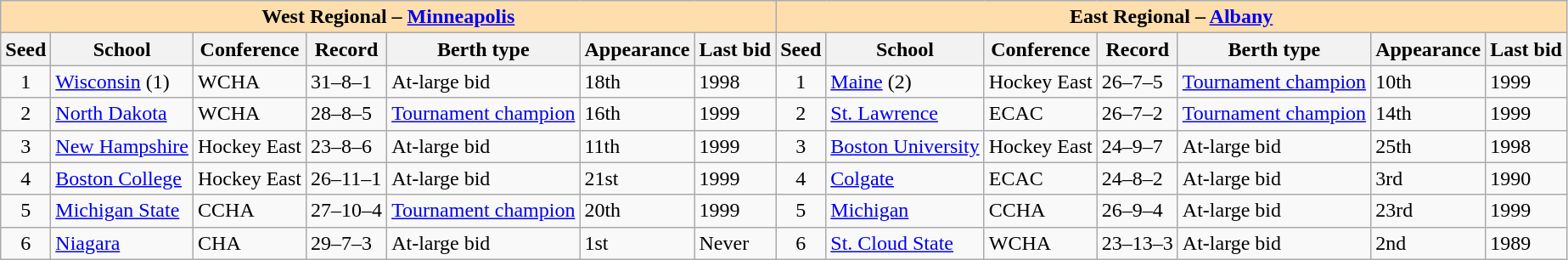<table class="wikitable">
<tr>
<th colspan="7" style="background:#ffdead;">West Regional – <a href='#'>Minneapolis</a></th>
<th colspan="7" style="background:#ffdead;">East Regional – <a href='#'>Albany</a></th>
</tr>
<tr>
<th>Seed</th>
<th>School</th>
<th>Conference</th>
<th>Record</th>
<th>Berth type</th>
<th>Appearance</th>
<th>Last bid</th>
<th>Seed</th>
<th>School</th>
<th>Conference</th>
<th>Record</th>
<th>Berth type</th>
<th>Appearance</th>
<th>Last bid</th>
</tr>
<tr>
<td align=center>1</td>
<td><a href='#'>Wisconsin</a> (1)</td>
<td>WCHA</td>
<td>31–8–1</td>
<td>At-large bid</td>
<td>18th</td>
<td>1998</td>
<td align=center>1</td>
<td><a href='#'>Maine</a> (2)</td>
<td>Hockey East</td>
<td>26–7–5</td>
<td><a href='#'>Tournament champion</a></td>
<td>10th</td>
<td>1999</td>
</tr>
<tr>
<td align=center>2</td>
<td><a href='#'>North Dakota</a></td>
<td>WCHA</td>
<td>28–8–5</td>
<td><a href='#'>Tournament champion</a></td>
<td>16th</td>
<td>1999</td>
<td align=center>2</td>
<td><a href='#'>St. Lawrence</a></td>
<td>ECAC</td>
<td>26–7–2</td>
<td><a href='#'>Tournament champion</a></td>
<td>14th</td>
<td>1999</td>
</tr>
<tr>
<td align=center>3</td>
<td><a href='#'>New Hampshire</a></td>
<td>Hockey East</td>
<td>23–8–6</td>
<td>At-large bid</td>
<td>11th</td>
<td>1999</td>
<td align=center>3</td>
<td><a href='#'>Boston University</a></td>
<td>Hockey East</td>
<td>24–9–7</td>
<td>At-large bid</td>
<td>25th</td>
<td>1998</td>
</tr>
<tr>
<td align=center>4</td>
<td><a href='#'>Boston College</a></td>
<td>Hockey East</td>
<td>26–11–1</td>
<td>At-large bid</td>
<td>21st</td>
<td>1999</td>
<td align=center>4</td>
<td><a href='#'>Colgate</a></td>
<td>ECAC</td>
<td>24–8–2</td>
<td>At-large bid</td>
<td>3rd</td>
<td>1990</td>
</tr>
<tr>
<td align=center>5</td>
<td><a href='#'>Michigan State</a></td>
<td>CCHA</td>
<td>27–10–4</td>
<td><a href='#'>Tournament champion</a></td>
<td>20th</td>
<td>1999</td>
<td align=center>5</td>
<td><a href='#'>Michigan</a></td>
<td>CCHA</td>
<td>26–9–4</td>
<td>At-large bid</td>
<td>23rd</td>
<td>1999</td>
</tr>
<tr>
<td align=center>6</td>
<td><a href='#'>Niagara</a></td>
<td>CHA</td>
<td>29–7–3</td>
<td>At-large bid</td>
<td>1st</td>
<td>Never</td>
<td align=center>6</td>
<td><a href='#'>St. Cloud State</a></td>
<td>WCHA</td>
<td>23–13–3</td>
<td>At-large bid</td>
<td>2nd</td>
<td>1989</td>
</tr>
</table>
